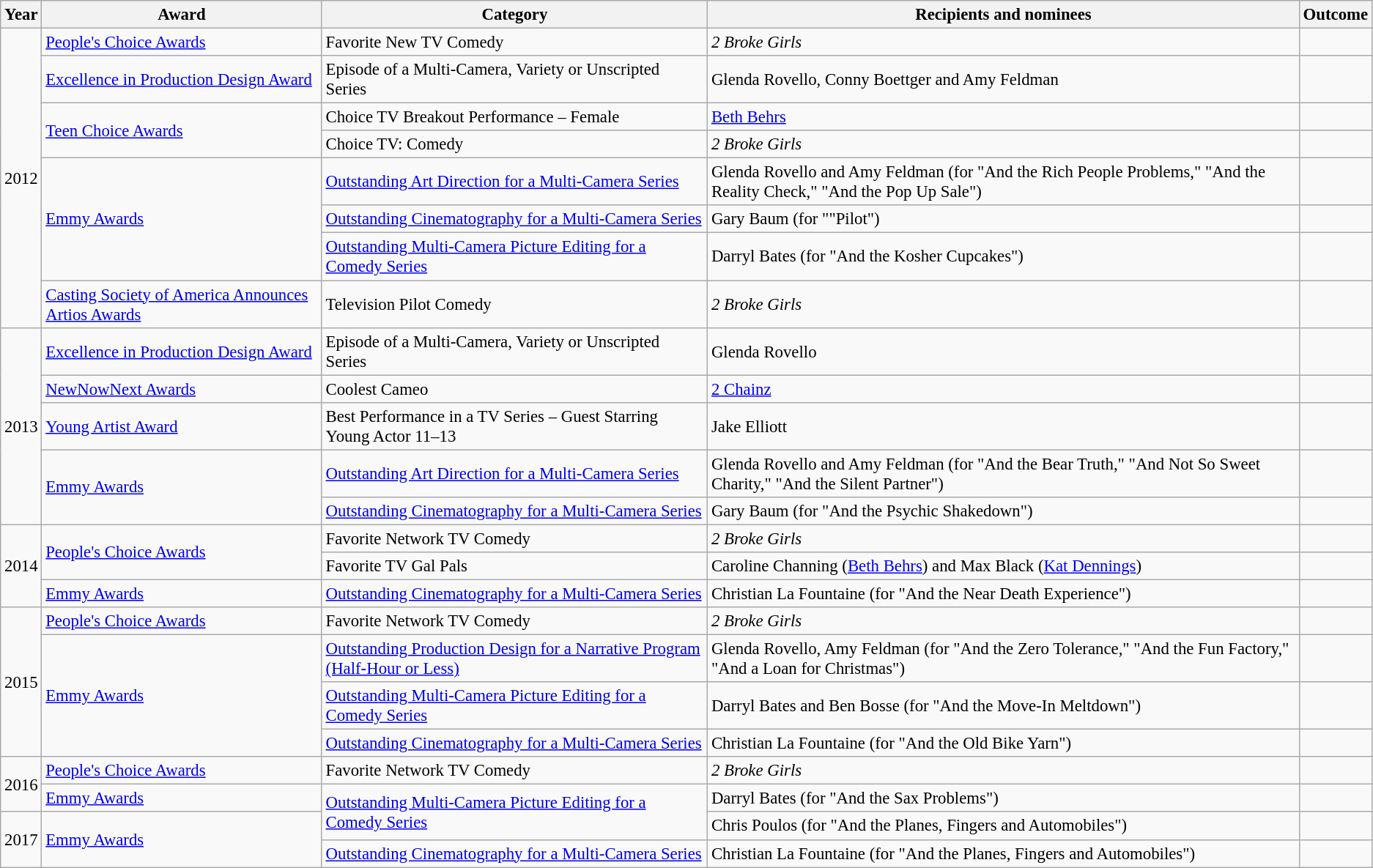<table class="wikitable" style="font-size:95%;">
<tr style="text-align:center;">
<th>Year</th>
<th>Award</th>
<th>Category</th>
<th>Recipients and nominees</th>
<th>Outcome</th>
</tr>
<tr>
<td rowspan=8>2012</td>
<td><a href='#'>People's Choice Awards</a></td>
<td>Favorite New TV Comedy</td>
<td><em>2 Broke Girls</em></td>
<td></td>
</tr>
<tr>
<td><a href='#'>Excellence in Production Design Award</a></td>
<td>Episode of a Multi-Camera, Variety or Unscripted Series</td>
<td>Glenda Rovello, Conny Boettger and Amy Feldman</td>
<td></td>
</tr>
<tr>
<td rowspan=2><a href='#'>Teen Choice Awards</a></td>
<td>Choice TV Breakout Performance – Female</td>
<td><a href='#'>Beth Behrs</a></td>
<td></td>
</tr>
<tr>
<td>Choice TV: Comedy</td>
<td><em>2 Broke Girls</em></td>
<td></td>
</tr>
<tr>
<td rowspan=3><a href='#'>Emmy Awards</a></td>
<td><a href='#'> Outstanding Art Direction for a Multi-Camera Series</a></td>
<td>Glenda Rovello and Amy Feldman (for "And the Rich People Problems," "And the Reality Check," "And the Pop Up Sale")</td>
<td></td>
</tr>
<tr>
<td><a href='#'>Outstanding Cinematography for a Multi-Camera Series</a></td>
<td>Gary Baum (for ""Pilot")</td>
<td></td>
</tr>
<tr>
<td><a href='#'>Outstanding Multi-Camera Picture Editing for a Comedy Series</a></td>
<td>Darryl Bates (for "And the Kosher Cupcakes")</td>
<td></td>
</tr>
<tr>
<td><a href='#'>Casting Society of America Announces Artios Awards</a></td>
<td>Television Pilot Comedy</td>
<td><em>2 Broke Girls</em></td>
<td></td>
</tr>
<tr>
<td rowspan=5>2013</td>
<td><a href='#'>Excellence in Production Design Award</a></td>
<td>Episode of a Multi-Camera, Variety or Unscripted Series</td>
<td>Glenda Rovello</td>
<td></td>
</tr>
<tr>
<td><a href='#'>NewNowNext Awards</a></td>
<td>Coolest Cameo</td>
<td><a href='#'>2 Chainz</a></td>
<td></td>
</tr>
<tr>
<td><a href='#'>Young Artist Award</a></td>
<td>Best Performance in a TV Series – Guest Starring Young Actor 11–13</td>
<td>Jake Elliott</td>
<td></td>
</tr>
<tr>
<td rowspan=2><a href='#'>Emmy Awards</a></td>
<td><a href='#'>Outstanding Art Direction for a Multi-Camera Series</a></td>
<td>Glenda Rovello and Amy Feldman (for "And the Bear Truth," "And Not So Sweet Charity," "And the Silent Partner")</td>
<td></td>
</tr>
<tr>
<td><a href='#'>Outstanding Cinematography for a Multi-Camera Series</a></td>
<td>Gary Baum (for "And the Psychic Shakedown")</td>
<td></td>
</tr>
<tr>
<td rowspan=3>2014</td>
<td rowspan=2><a href='#'>People's Choice Awards</a></td>
<td>Favorite Network TV Comedy</td>
<td><em>2 Broke Girls</em></td>
<td></td>
</tr>
<tr>
<td>Favorite TV Gal Pals</td>
<td>Caroline Channing (<a href='#'>Beth Behrs</a>) and Max Black (<a href='#'>Kat Dennings</a>)</td>
<td></td>
</tr>
<tr>
<td><a href='#'>Emmy Awards</a></td>
<td><a href='#'>Outstanding Cinematography for a Multi-Camera Series</a></td>
<td>Christian La Fountaine (for "And the Near Death Experience")</td>
<td></td>
</tr>
<tr>
<td rowspan=4>2015</td>
<td><a href='#'>People's Choice Awards</a></td>
<td>Favorite Network TV Comedy</td>
<td><em>2 Broke Girls</em></td>
<td></td>
</tr>
<tr>
<td rowspan=3><a href='#'>Emmy Awards</a></td>
<td><a href='#'>Outstanding Production Design for a Narrative Program (Half-Hour or Less)</a></td>
<td>Glenda Rovello, Amy Feldman (for "And the Zero Tolerance," "And the Fun Factory," "And a Loan for Christmas")</td>
<td></td>
</tr>
<tr>
<td><a href='#'>Outstanding Multi-Camera Picture Editing for a Comedy Series</a></td>
<td>Darryl Bates and Ben Bosse (for "And the Move-In Meltdown")</td>
<td></td>
</tr>
<tr>
<td><a href='#'>Outstanding Cinematography for a Multi-Camera Series</a></td>
<td>Christian La Fountaine (for "And the Old Bike Yarn")</td>
<td></td>
</tr>
<tr>
<td rowspan=2>2016</td>
<td><a href='#'>People's Choice Awards</a></td>
<td>Favorite Network TV Comedy</td>
<td><em>2 Broke Girls</em></td>
<td></td>
</tr>
<tr>
<td><a href='#'>Emmy Awards</a></td>
<td rowspan=2><a href='#'>Outstanding Multi-Camera Picture Editing for a Comedy Series</a></td>
<td>Darryl Bates 	(for "And the Sax Problems")</td>
<td></td>
</tr>
<tr>
<td rowspan="2">2017</td>
<td rowspan="2"><a href='#'>Emmy Awards</a></td>
<td>Chris Poulos (for "And the Planes, Fingers and Automobiles")</td>
<td></td>
</tr>
<tr>
<td><a href='#'>Outstanding Cinematography for a Multi-Camera Series</a></td>
<td>Christian La Fountaine (for "And the Planes, Fingers and Automobiles")</td>
<td></td>
</tr>
</table>
